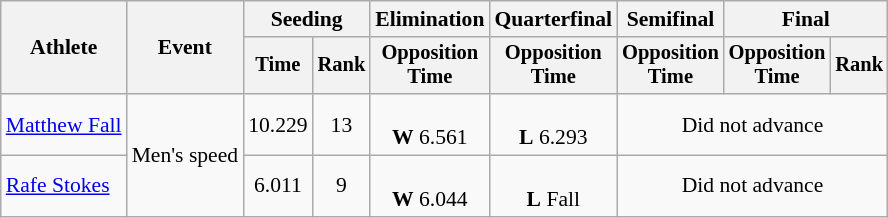<table class=wikitable style=font-size:90%;text-align:center>
<tr>
<th rowspan=2>Athlete</th>
<th rowspan=2>Event</th>
<th colspan=2>Seeding</th>
<th>Elimination</th>
<th>Quarterfinal</th>
<th>Semifinal</th>
<th colspan=2>Final</th>
</tr>
<tr style=font-size:95%>
<th>Time</th>
<th>Rank</th>
<th>Opposition<br>Time</th>
<th>Opposition<br>Time</th>
<th>Opposition<br>Time</th>
<th>Opposition<br>Time</th>
<th>Rank</th>
</tr>
<tr>
<td align=left><a href='#'>Matthew Fall</a></td>
<td rowspan=2 align=left>Men's speed</td>
<td>10.229</td>
<td>13</td>
<td><br><strong>W</strong> 6.561</td>
<td><br><strong>L</strong> 6.293</td>
<td colspan=3>Did not advance</td>
</tr>
<tr>
<td align=left><a href='#'>Rafe Stokes</a></td>
<td>6.011</td>
<td>9</td>
<td><br><strong>W</strong> 6.044</td>
<td><br><strong>L</strong> Fall</td>
<td colspan=3>Did not advance</td>
</tr>
</table>
